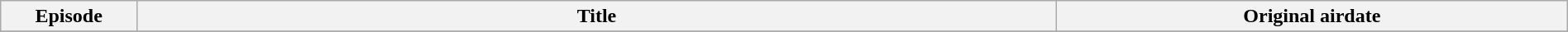<table class="wikitable plainrowheaders" style="width: 100%;">
<tr>
<th width="8%">Episode</th>
<th width="54%">Title</th>
<th width="30%">Original airdate</th>
</tr>
<tr>
</tr>
</table>
